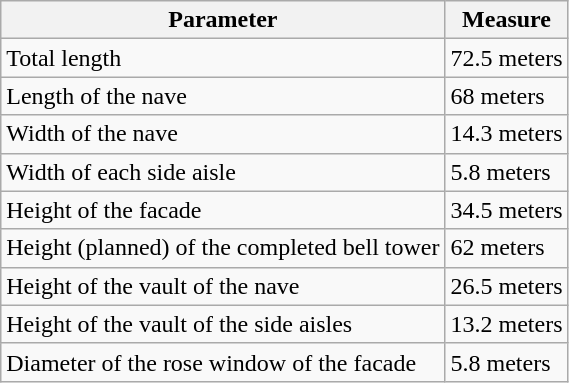<table class="wikitable">
<tr>
<th>Parameter</th>
<th>Measure</th>
</tr>
<tr ---->
<td>Total length</td>
<td>72.5 meters</td>
</tr>
<tr ---->
<td>Length of the nave</td>
<td>68 meters</td>
</tr>
<tr ---->
<td>Width of the nave</td>
<td>14.3 meters</td>
</tr>
<tr ---->
<td>Width of each side aisle</td>
<td>5.8 meters</td>
</tr>
<tr ---->
<td>Height of the facade</td>
<td>34.5 meters</td>
</tr>
<tr ---->
<td>Height (planned) of the completed bell tower</td>
<td>62 meters</td>
</tr>
<tr ---->
<td>Height of the vault of the nave</td>
<td>26.5 meters</td>
</tr>
<tr ---->
<td>Height of the vault of the side aisles</td>
<td>13.2 meters</td>
</tr>
<tr ---->
<td>Diameter of the rose window of the facade</td>
<td>5.8 meters</td>
</tr>
</table>
